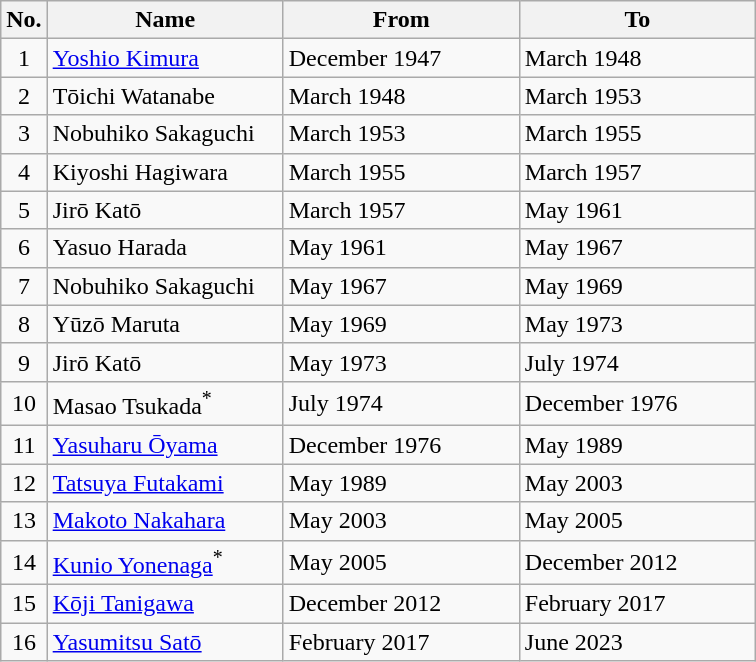<table class="wikitable">
<tr>
<th>No.</th>
<th width="150">Name</th>
<th width="150">From</th>
<th width="150">To</th>
</tr>
<tr>
<td align="center">1</td>
<td><a href='#'>Yoshio Kimura</a></td>
<td>December 1947</td>
<td>March 1948</td>
</tr>
<tr>
<td align="center">2</td>
<td>Tōichi Watanabe</td>
<td>March 1948</td>
<td>March 1953</td>
</tr>
<tr>
<td align="center">3</td>
<td>Nobuhiko Sakaguchi</td>
<td>March 1953</td>
<td>March 1955</td>
</tr>
<tr>
<td align="center">4</td>
<td>Kiyoshi Hagiwara</td>
<td>March 1955</td>
<td>March 1957</td>
</tr>
<tr>
<td align="center">5</td>
<td>Jirō Katō</td>
<td>March 1957</td>
<td>May 1961</td>
</tr>
<tr>
<td align="center">6</td>
<td>Yasuo Harada</td>
<td>May 1961</td>
<td>May 1967</td>
</tr>
<tr>
<td align="center">7</td>
<td>Nobuhiko Sakaguchi</td>
<td>May 1967</td>
<td>May 1969</td>
</tr>
<tr>
<td align="center">8</td>
<td>Yūzō Maruta</td>
<td>May 1969</td>
<td>May 1973</td>
</tr>
<tr>
<td align="center">9</td>
<td>Jirō Katō</td>
<td>May 1973</td>
<td>July 1974</td>
</tr>
<tr>
<td align="center">10</td>
<td>Masao Tsukada<sup>*</sup></td>
<td>July 1974</td>
<td>December 1976</td>
</tr>
<tr>
<td align="center">11</td>
<td><a href='#'>Yasuharu Ōyama</a></td>
<td>December 1976</td>
<td>May 1989</td>
</tr>
<tr>
<td align="center">12</td>
<td><a href='#'>Tatsuya Futakami</a></td>
<td>May 1989</td>
<td>May 2003</td>
</tr>
<tr>
<td align="center">13</td>
<td><a href='#'>Makoto Nakahara</a></td>
<td>May 2003</td>
<td>May 2005</td>
</tr>
<tr>
<td align="center">14</td>
<td><a href='#'>Kunio Yonenaga</a><sup>*</sup></td>
<td>May 2005</td>
<td>December 2012</td>
</tr>
<tr>
<td align="center">15</td>
<td><a href='#'>Kōji Tanigawa</a></td>
<td>December 2012</td>
<td>February 2017</td>
</tr>
<tr>
<td align="center">16</td>
<td><a href='#'>Yasumitsu Satō</a></td>
<td>February 2017</td>
<td>June 2023</td>
</tr>
</table>
